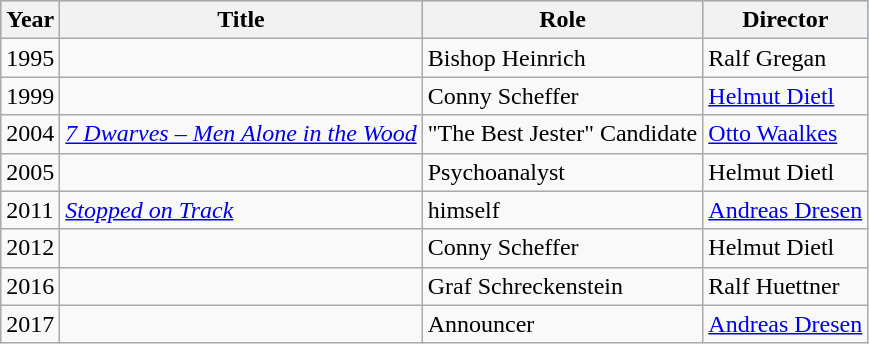<table class="wikitable">
<tr style="background:#b0c4de; text-align:center;">
<th>Year</th>
<th>Title</th>
<th>Role</th>
<th>Director</th>
</tr>
<tr>
<td>1995</td>
<td><em></em></td>
<td>Bishop Heinrich</td>
<td>Ralf Gregan</td>
</tr>
<tr>
<td>1999</td>
<td><em></em></td>
<td>Conny Scheffer</td>
<td><a href='#'>Helmut Dietl</a></td>
</tr>
<tr>
<td>2004</td>
<td><em><a href='#'>7 Dwarves – Men Alone in the Wood</a></em></td>
<td>"The Best Jester" Candidate</td>
<td><a href='#'>Otto Waalkes</a></td>
</tr>
<tr>
<td>2005</td>
<td><em></em></td>
<td>Psychoanalyst</td>
<td>Helmut Dietl</td>
</tr>
<tr>
<td>2011</td>
<td><em><a href='#'>Stopped on Track</a></em></td>
<td>himself</td>
<td><a href='#'>Andreas Dresen</a></td>
</tr>
<tr>
<td>2012</td>
<td><em></em></td>
<td>Conny Scheffer</td>
<td>Helmut Dietl</td>
</tr>
<tr>
<td>2016</td>
<td><em></em></td>
<td>Graf Schreckenstein</td>
<td>Ralf Huettner</td>
</tr>
<tr>
<td>2017</td>
<td><em></em></td>
<td>Announcer</td>
<td><a href='#'>Andreas Dresen</a></td>
</tr>
</table>
